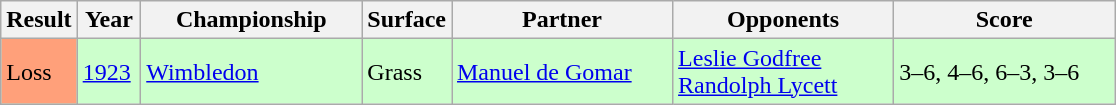<table class="sortable wikitable">
<tr>
<th style="width:40px">Result</th>
<th style="width:35px">Year</th>
<th style="width:140px">Championship</th>
<th style="width:50px">Surface</th>
<th style="width:140px">Partner</th>
<th style="width:140px">Opponents</th>
<th style="width:140px" class="unsortable">Score</th>
</tr>
<tr style="background:#cfc;">
<td style="background:#ffa07a;">Loss</td>
<td><a href='#'>1923</a></td>
<td><a href='#'>Wimbledon</a></td>
<td>Grass</td>
<td> <a href='#'>Manuel de Gomar</a></td>
<td> <a href='#'>Leslie Godfree</a> <br>  <a href='#'>Randolph Lycett</a></td>
<td>3–6, 4–6, 6–3, 3–6</td>
</tr>
</table>
